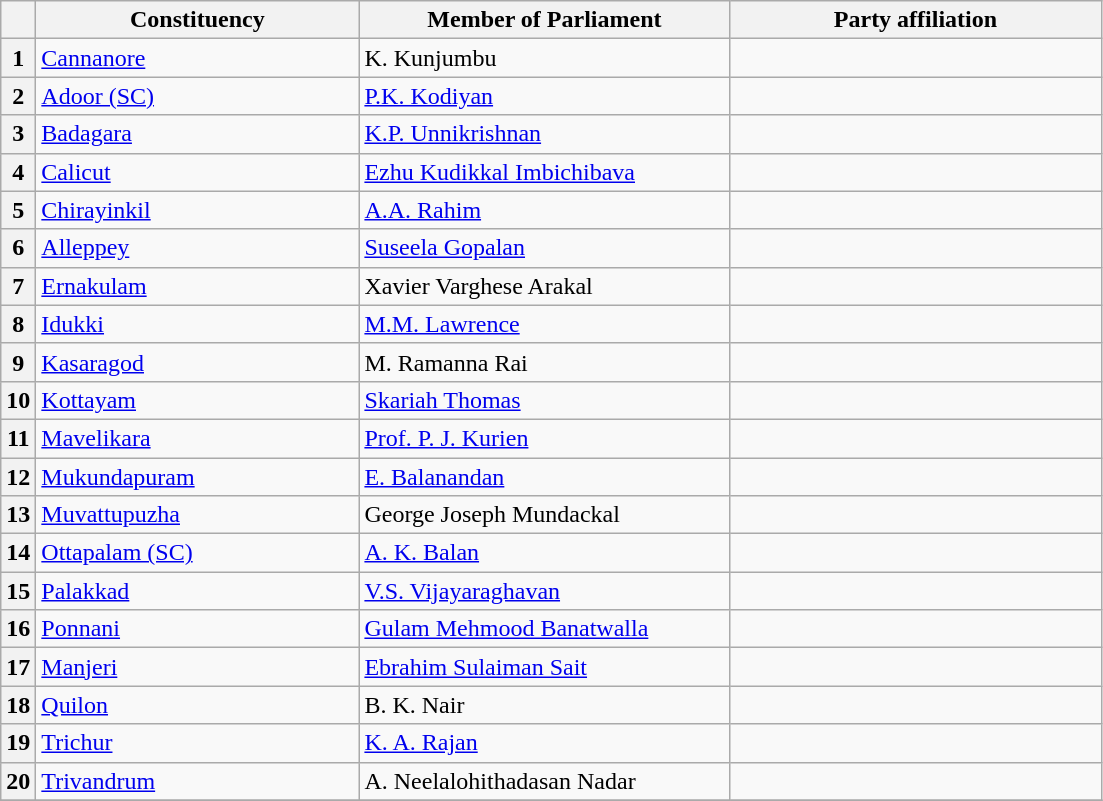<table class="wikitable sortable">
<tr style="text-align:center;">
<th></th>
<th style="width:13em">Constituency</th>
<th style="width:15em">Member of Parliament</th>
<th colspan="2" style="width:15em">Party affiliation</th>
</tr>
<tr>
<th>1</th>
<td><a href='#'>Cannanore</a></td>
<td>K. Kunjumbu</td>
<td></td>
</tr>
<tr>
<th>2</th>
<td><a href='#'>Adoor (SC)</a></td>
<td><a href='#'>P.K. Kodiyan</a></td>
<td></td>
</tr>
<tr>
<th>3</th>
<td><a href='#'>Badagara</a></td>
<td><a href='#'>K.P. Unnikrishnan</a></td>
<td></td>
</tr>
<tr>
<th>4</th>
<td><a href='#'>Calicut</a></td>
<td><a href='#'>Ezhu Kudikkal Imbichibava</a></td>
<td></td>
</tr>
<tr>
<th>5</th>
<td><a href='#'>Chirayinkil</a></td>
<td><a href='#'>A.A. Rahim</a></td>
<td></td>
</tr>
<tr>
<th>6</th>
<td><a href='#'>Alleppey</a></td>
<td><a href='#'>Suseela Gopalan</a></td>
<td></td>
</tr>
<tr>
<th>7</th>
<td><a href='#'>Ernakulam</a></td>
<td>Xavier Varghese Arakal</td>
<td></td>
</tr>
<tr>
<th>8</th>
<td><a href='#'>Idukki</a></td>
<td><a href='#'>M.M. Lawrence</a></td>
<td></td>
</tr>
<tr>
<th>9</th>
<td><a href='#'>Kasaragod</a></td>
<td>M. Ramanna Rai</td>
</tr>
<tr>
<th>10</th>
<td><a href='#'>Kottayam</a></td>
<td><a href='#'>Skariah Thomas</a></td>
<td></td>
</tr>
<tr>
<th>11</th>
<td><a href='#'>Mavelikara</a></td>
<td><a href='#'>Prof. P. J. Kurien</a></td>
<td></td>
</tr>
<tr>
<th>12</th>
<td><a href='#'>Mukundapuram</a></td>
<td><a href='#'>E. Balanandan</a></td>
<td></td>
</tr>
<tr>
<th>13</th>
<td><a href='#'>Muvattupuzha</a></td>
<td>George Joseph Mundackal</td>
<td></td>
</tr>
<tr>
<th>14</th>
<td><a href='#'>Ottapalam (SC)</a></td>
<td><a href='#'>A. K. Balan</a></td>
<td></td>
</tr>
<tr>
<th>15</th>
<td><a href='#'>Palakkad</a></td>
<td><a href='#'>V.S. Vijayaraghavan</a></td>
<td></td>
</tr>
<tr>
<th>16</th>
<td><a href='#'>Ponnani</a></td>
<td><a href='#'>Gulam Mehmood Banatwalla</a></td>
<td></td>
</tr>
<tr>
<th>17</th>
<td><a href='#'>Manjeri</a></td>
<td><a href='#'>Ebrahim Sulaiman Sait</a></td>
</tr>
<tr>
<th>18</th>
<td><a href='#'>Quilon</a></td>
<td>B. K. Nair</td>
<td></td>
</tr>
<tr>
<th>19</th>
<td><a href='#'>Trichur</a></td>
<td><a href='#'>K. A. Rajan</a></td>
<td></td>
</tr>
<tr>
<th>20</th>
<td><a href='#'>Trivandrum</a></td>
<td>A. Neelalohithadasan Nadar</td>
<td></td>
</tr>
<tr>
</tr>
</table>
